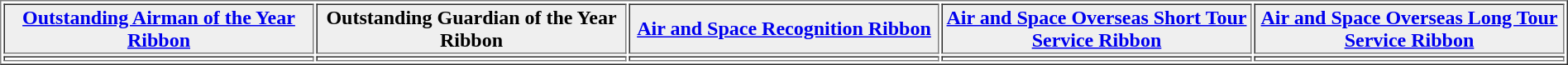<table align="center" border="1"  cellpadding="1">
<tr>
<th width="20%" style="background:#efefef;"><a href='#'>Outstanding Airman of the Year Ribbon</a></th>
<th width="20%" style="background:#efefef;"><strong>Outstanding Guardian of the Year Ribbon</strong></th>
<th width="20%" style="background:#efefef;"><a href='#'>Air and Space Recognition Ribbon</a></th>
<th width="20%" style="background:#efefef;"><a href='#'>Air and Space Overseas Short Tour Service Ribbon</a></th>
<th width="20%" style="background:#efefef;"><a href='#'>Air and Space Overseas Long Tour Service Ribbon</a></th>
</tr>
<tr>
<td></td>
<td></td>
<td></td>
<td></td>
<td></td>
</tr>
</table>
